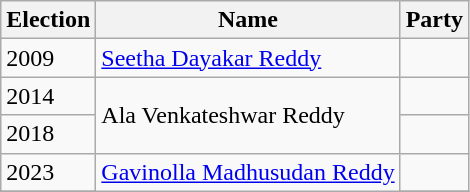<table class="wikitable sortable">
<tr>
<th>Election</th>
<th>Name</th>
<th colspan="2">Party</th>
</tr>
<tr>
<td>2009</td>
<td><a href='#'>Seetha Dayakar Reddy</a></td>
<td></td>
</tr>
<tr>
<td>2014</td>
<td rowspan=2>Ala Venkateshwar Reddy</td>
<td></td>
</tr>
<tr>
<td>2018</td>
</tr>
<tr>
<td>2023</td>
<td rowspan=2><a href='#'>Gavinolla Madhusudan Reddy</a></td>
<td></td>
</tr>
<tr>
</tr>
</table>
